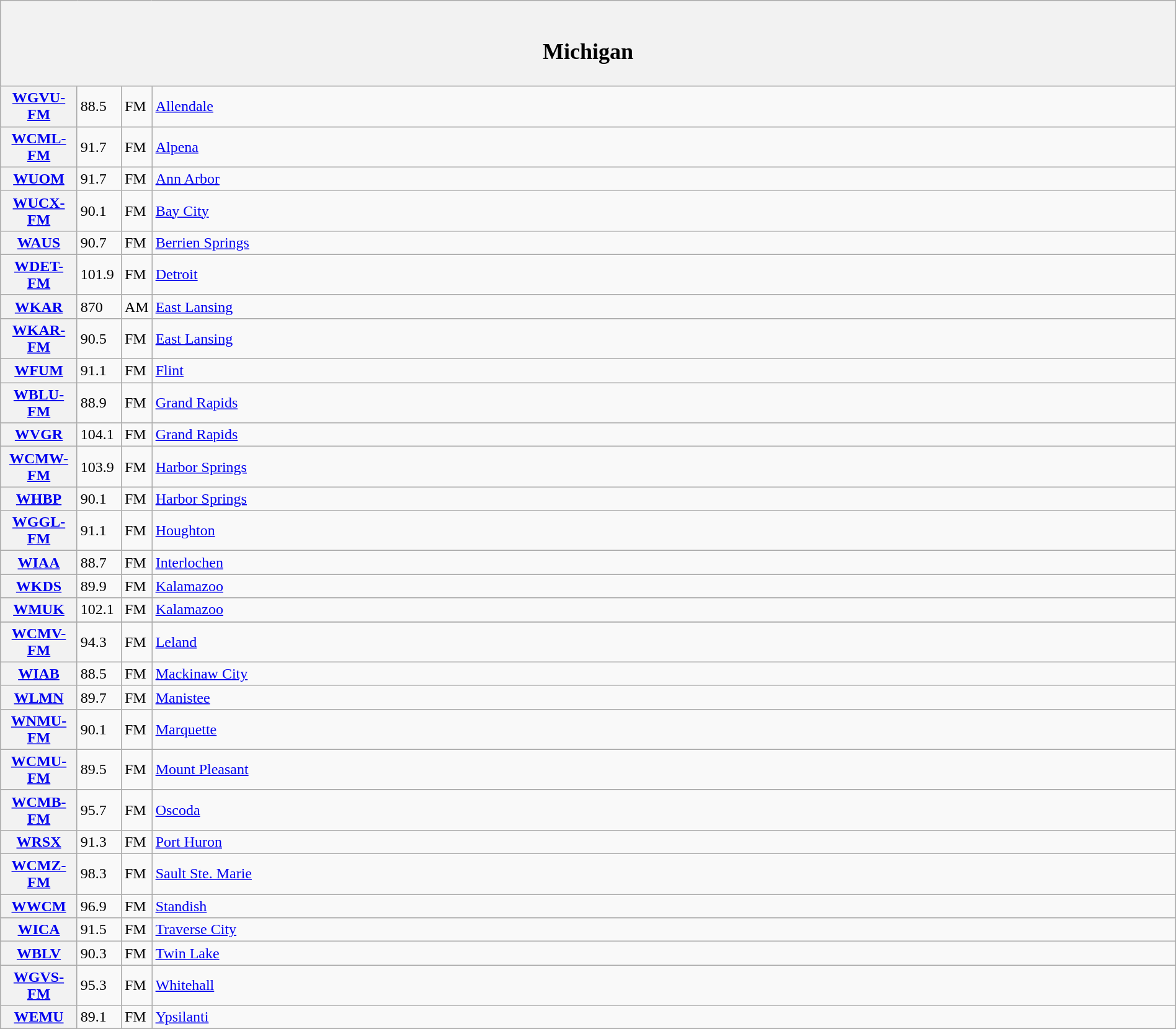<table class="wikitable mw-collapsible" style="width:100%">
<tr>
<th scope="col" colspan="4"><br><h2>Michigan</h2></th>
</tr>
<tr>
<th scope="row" style="width: 75px;"><a href='#'>WGVU-FM</a></th>
<td style="width: 40px;">88.5</td>
<td style="width: 21px;">FM</td>
<td><a href='#'>Allendale</a></td>
</tr>
<tr>
<th scope="row"><a href='#'>WCML-FM</a></th>
<td>91.7</td>
<td>FM</td>
<td><a href='#'>Alpena</a></td>
</tr>
<tr>
<th scope="row"><a href='#'>WUOM</a></th>
<td>91.7</td>
<td>FM</td>
<td><a href='#'>Ann Arbor</a></td>
</tr>
<tr>
<th scope="row"><a href='#'>WUCX-FM</a></th>
<td>90.1</td>
<td>FM</td>
<td><a href='#'>Bay City</a></td>
</tr>
<tr>
<th scope="row"><a href='#'>WAUS</a></th>
<td>90.7</td>
<td>FM</td>
<td><a href='#'>Berrien Springs</a></td>
</tr>
<tr>
<th scope="row"><a href='#'>WDET-FM</a></th>
<td>101.9</td>
<td>FM</td>
<td><a href='#'>Detroit</a></td>
</tr>
<tr>
<th scope="row"><a href='#'>WKAR</a></th>
<td>870</td>
<td>AM</td>
<td><a href='#'>East Lansing</a></td>
</tr>
<tr>
<th scope="row"><a href='#'>WKAR-FM</a></th>
<td>90.5</td>
<td>FM</td>
<td><a href='#'>East Lansing</a></td>
</tr>
<tr>
<th scope="row"><a href='#'>WFUM</a></th>
<td>91.1</td>
<td>FM</td>
<td><a href='#'>Flint</a></td>
</tr>
<tr>
<th scope="row"><a href='#'>WBLU-FM</a></th>
<td>88.9</td>
<td>FM</td>
<td><a href='#'>Grand Rapids</a></td>
</tr>
<tr>
<th scope="row"><a href='#'>WVGR</a></th>
<td>104.1</td>
<td>FM</td>
<td><a href='#'>Grand Rapids</a></td>
</tr>
<tr>
<th scope="row"><a href='#'>WCMW-FM</a></th>
<td>103.9</td>
<td>FM</td>
<td><a href='#'>Harbor Springs</a></td>
</tr>
<tr>
<th scope="row"><a href='#'>WHBP</a></th>
<td>90.1</td>
<td>FM</td>
<td><a href='#'>Harbor Springs</a></td>
</tr>
<tr>
<th scope="row"><a href='#'>WGGL-FM</a></th>
<td>91.1</td>
<td>FM</td>
<td><a href='#'>Houghton</a></td>
</tr>
<tr>
<th scope="row"><a href='#'>WIAA</a></th>
<td>88.7</td>
<td>FM</td>
<td><a href='#'>Interlochen</a></td>
</tr>
<tr>
<th scope="row"><a href='#'>WKDS</a></th>
<td>89.9</td>
<td>FM</td>
<td><a href='#'>Kalamazoo</a></td>
</tr>
<tr>
<th scope="row"><a href='#'>WMUK</a></th>
<td>102.1</td>
<td>FM</td>
<td><a href='#'>Kalamazoo</a></td>
</tr>
<tr>
</tr>
<tr>
<th scope="row"><a href='#'>WCMV-FM</a></th>
<td>94.3</td>
<td>FM</td>
<td><a href='#'>Leland</a></td>
</tr>
<tr>
<th scope="row"><a href='#'>WIAB</a></th>
<td>88.5</td>
<td>FM</td>
<td><a href='#'>Mackinaw City</a></td>
</tr>
<tr>
<th scope="row"><a href='#'>WLMN</a></th>
<td>89.7</td>
<td>FM</td>
<td><a href='#'>Manistee</a></td>
</tr>
<tr>
<th scope="row"><a href='#'>WNMU-FM</a></th>
<td>90.1</td>
<td>FM</td>
<td><a href='#'>Marquette</a></td>
</tr>
<tr>
<th scope="row"><a href='#'>WCMU-FM</a></th>
<td>89.5</td>
<td>FM</td>
<td><a href='#'>Mount Pleasant</a></td>
</tr>
<tr>
</tr>
<tr>
<th scope="row"><a href='#'>WCMB-FM</a></th>
<td>95.7</td>
<td>FM</td>
<td><a href='#'>Oscoda</a></td>
</tr>
<tr>
<th scope="row"><a href='#'>WRSX</a></th>
<td>91.3</td>
<td>FM</td>
<td><a href='#'>Port Huron</a></td>
</tr>
<tr>
<th scope="row"><a href='#'>WCMZ-FM</a></th>
<td>98.3</td>
<td>FM</td>
<td><a href='#'>Sault Ste. Marie</a></td>
</tr>
<tr>
<th scope="row"><a href='#'>WWCM</a></th>
<td>96.9</td>
<td>FM</td>
<td><a href='#'>Standish</a></td>
</tr>
<tr>
<th scope="row"><a href='#'>WICA</a></th>
<td>91.5</td>
<td>FM</td>
<td><a href='#'>Traverse City</a></td>
</tr>
<tr>
<th scope="row"><a href='#'>WBLV</a></th>
<td>90.3</td>
<td>FM</td>
<td><a href='#'>Twin Lake</a></td>
</tr>
<tr>
<th scope="row"><a href='#'>WGVS-FM</a></th>
<td>95.3</td>
<td>FM</td>
<td><a href='#'>Whitehall</a></td>
</tr>
<tr>
<th scope="row"><a href='#'>WEMU</a></th>
<td>89.1</td>
<td>FM</td>
<td><a href='#'>Ypsilanti</a></td>
</tr>
</table>
